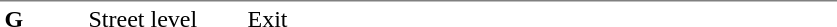<table table border=0 cellspacing=0 cellpadding=3>
<tr>
<td style="border-top:solid 1px gray;" width=50 valign=top><strong>G</strong></td>
<td style="border-top:solid 1px gray;" width=100 valign=top>Street level</td>
<td style="border-top:solid 1px gray;" width=390 valign=top>Exit</td>
</tr>
</table>
